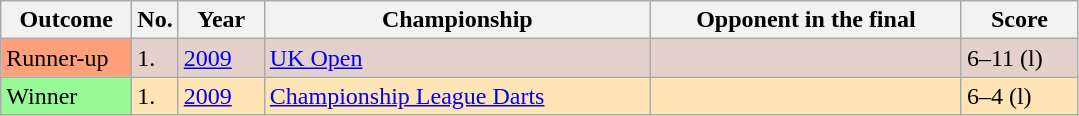<table class="sortable wikitable">
<tr>
<th width="80">Outcome</th>
<th width="20">No.</th>
<th width="50">Year</th>
<th style="width:250px;">Championship</th>
<th style="width:200px;">Opponent in the final</th>
<th width="70">Score</th>
</tr>
<tr style="background:#e5d1cb;">
<td style="background:#ffa07a;">Runner-up</td>
<td>1.</td>
<td><a href='#'>2009</a></td>
<td><a href='#'>UK Open</a></td>
<td> </td>
<td>6–11 (l)</td>
</tr>
<tr style="background:moccasin;">
<td style="background:#98FB98">Winner</td>
<td>1.</td>
<td><a href='#'>2009</a></td>
<td><a href='#'>Championship League Darts</a></td>
<td> </td>
<td>6–4 (l)</td>
</tr>
</table>
